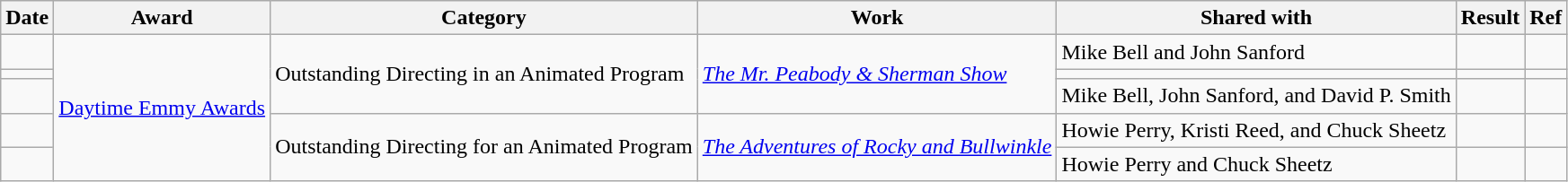<table class="wikitable sortable" style="margin-right: 0;">
<tr>
<th>Date</th>
<th>Award</th>
<th>Category</th>
<th>Work</th>
<th>Shared with</th>
<th>Result</th>
<th>Ref</th>
</tr>
<tr>
<td></td>
<td rowspan="5"><a href='#'>Daytime Emmy Awards</a></td>
<td rowspan="3">Outstanding Directing in an Animated Program</td>
<td rowspan="3"><em><a href='#'>The Mr. Peabody & Sherman Show</a></em></td>
<td>Mike Bell and John Sanford</td>
<td></td>
<td></td>
</tr>
<tr>
<td></td>
<td></td>
<td></td>
<td></td>
</tr>
<tr>
<td></td>
<td>Mike Bell, John Sanford, and David P. Smith</td>
<td></td>
<td></td>
</tr>
<tr>
<td></td>
<td rowspan="2">Outstanding Directing for an Animated Program</td>
<td rowspan="2"><em><a href='#'>The Adventures of Rocky and Bullwinkle</a></em></td>
<td>Howie Perry, Kristi Reed, and Chuck Sheetz</td>
<td></td>
<td></td>
</tr>
<tr>
<td></td>
<td>Howie Perry and Chuck Sheetz</td>
<td></td>
<td></td>
</tr>
</table>
